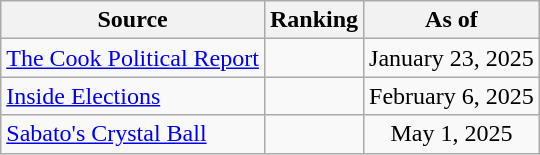<table class="wikitable" style=text-align:center>
<tr>
<th>Source</th>
<th>Ranking</th>
<th>As of</th>
</tr>
<tr>
<td align=left><a href='#'>The Cook Political Report</a></td>
<td></td>
<td>January 23, 2025</td>
</tr>
<tr>
<td align=left><a href='#'>Inside Elections</a></td>
<td></td>
<td>February 6, 2025</td>
</tr>
<tr>
<td align=left><a href='#'>Sabato's Crystal Ball</a></td>
<td></td>
<td>May 1, 2025</td>
</tr>
</table>
